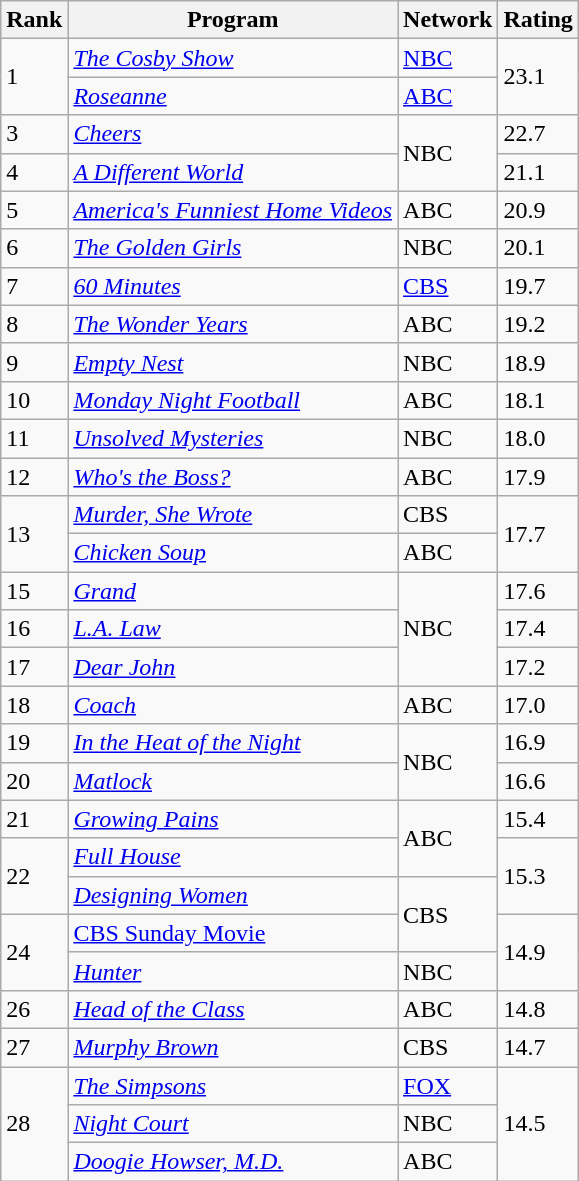<table class="wikitable">
<tr>
<th>Rank</th>
<th>Program</th>
<th>Network</th>
<th>Rating</th>
</tr>
<tr>
<td rowspan="2">1</td>
<td><em><a href='#'>The Cosby Show</a></em></td>
<td><a href='#'>NBC</a></td>
<td rowspan="2">23.1</td>
</tr>
<tr>
<td><em><a href='#'>Roseanne</a></em></td>
<td><a href='#'>ABC</a></td>
</tr>
<tr>
<td>3</td>
<td><em><a href='#'>Cheers</a></em></td>
<td rowspan="2">NBC</td>
<td>22.7</td>
</tr>
<tr>
<td>4</td>
<td><em><a href='#'>A Different World</a></em></td>
<td>21.1</td>
</tr>
<tr>
<td>5</td>
<td><em><a href='#'>America's Funniest Home Videos</a></em></td>
<td>ABC</td>
<td>20.9</td>
</tr>
<tr>
<td>6</td>
<td><em><a href='#'>The Golden Girls</a></em></td>
<td>NBC</td>
<td>20.1</td>
</tr>
<tr>
<td>7</td>
<td><em><a href='#'>60 Minutes</a></em></td>
<td><a href='#'>CBS</a></td>
<td>19.7</td>
</tr>
<tr>
<td>8</td>
<td><em><a href='#'>The Wonder Years</a></em></td>
<td>ABC</td>
<td>19.2</td>
</tr>
<tr>
<td>9</td>
<td><em><a href='#'>Empty Nest</a></em></td>
<td>NBC</td>
<td>18.9</td>
</tr>
<tr>
<td>10</td>
<td><em><a href='#'>Monday Night Football</a></em></td>
<td>ABC</td>
<td>18.1</td>
</tr>
<tr>
<td>11</td>
<td><em><a href='#'>Unsolved Mysteries</a></em></td>
<td>NBC</td>
<td>18.0</td>
</tr>
<tr>
<td>12</td>
<td><em><a href='#'>Who's the Boss?</a></em></td>
<td>ABC</td>
<td>17.9</td>
</tr>
<tr>
<td rowspan="2">13</td>
<td><em><a href='#'>Murder, She Wrote</a></em></td>
<td>CBS</td>
<td rowspan="2">17.7</td>
</tr>
<tr>
<td><em><a href='#'>Chicken Soup</a></em></td>
<td>ABC</td>
</tr>
<tr>
<td>15</td>
<td><em><a href='#'>Grand</a></em></td>
<td rowspan="3">NBC</td>
<td>17.6</td>
</tr>
<tr>
<td>16</td>
<td><em><a href='#'>L.A. Law</a></em></td>
<td>17.4</td>
</tr>
<tr>
<td>17</td>
<td><em><a href='#'>Dear John</a></em></td>
<td>17.2</td>
</tr>
<tr>
<td>18</td>
<td><em><a href='#'>Coach</a></em></td>
<td>ABC</td>
<td>17.0</td>
</tr>
<tr>
<td>19</td>
<td><em><a href='#'>In the Heat of the Night</a></em></td>
<td rowspan="2">NBC</td>
<td>16.9</td>
</tr>
<tr>
<td>20</td>
<td><em><a href='#'>Matlock</a></em></td>
<td>16.6</td>
</tr>
<tr>
<td>21</td>
<td><em><a href='#'>Growing Pains</a></em></td>
<td rowspan="2">ABC</td>
<td>15.4</td>
</tr>
<tr>
<td rowspan="2">22</td>
<td><em><a href='#'>Full House</a></em></td>
<td rowspan="2">15.3</td>
</tr>
<tr>
<td><em><a href='#'>Designing Women</a></em></td>
<td rowspan="2">CBS</td>
</tr>
<tr>
<td rowspan="2">24</td>
<td><a href='#'>CBS Sunday Movie</a></td>
<td rowspan="2">14.9</td>
</tr>
<tr>
<td><em><a href='#'>Hunter</a></em></td>
<td>NBC</td>
</tr>
<tr>
<td>26</td>
<td><em><a href='#'>Head of the Class</a></em></td>
<td>ABC</td>
<td>14.8</td>
</tr>
<tr>
<td>27</td>
<td><em><a href='#'>Murphy Brown</a></em></td>
<td>CBS</td>
<td>14.7</td>
</tr>
<tr>
<td rowspan="3">28</td>
<td><em><a href='#'>The Simpsons</a></em></td>
<td><a href='#'>FOX</a></td>
<td rowspan="3">14.5</td>
</tr>
<tr>
<td><em><a href='#'>Night Court</a></em></td>
<td>NBC</td>
</tr>
<tr>
<td><em><a href='#'>Doogie Howser, M.D.</a></em></td>
<td>ABC</td>
</tr>
</table>
